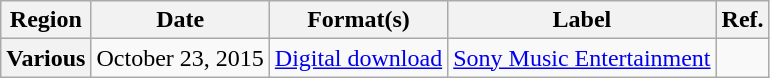<table class="wikitable plainrowheaders">
<tr>
<th scope="col">Region</th>
<th scope="col">Date</th>
<th scope="col">Format(s)</th>
<th scope="col">Label</th>
<th scope="col">Ref.</th>
</tr>
<tr>
<th scope="row">Various</th>
<td>October 23, 2015</td>
<td><a href='#'>Digital download</a></td>
<td><a href='#'>Sony Music Entertainment</a></td>
<td></td>
</tr>
</table>
